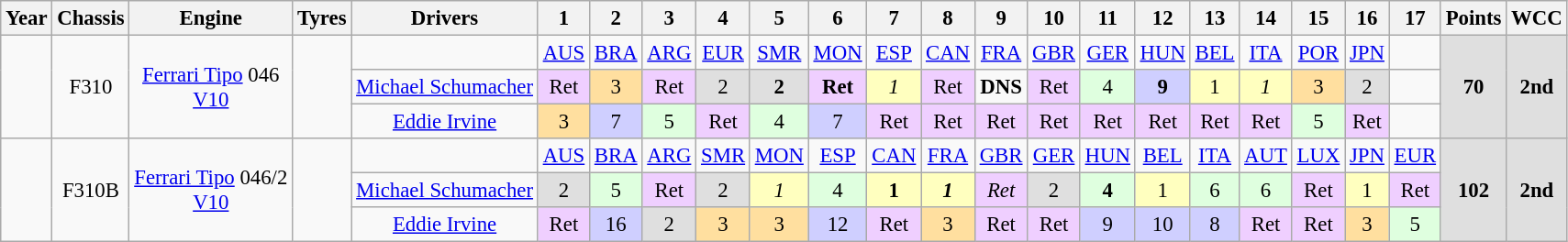<table class="wikitable" style="text-align:center; font-size:95%">
<tr>
<th>Year</th>
<th>Chassis</th>
<th>Engine</th>
<th>Tyres</th>
<th>Drivers</th>
<th>1</th>
<th>2</th>
<th>3</th>
<th>4</th>
<th>5</th>
<th>6</th>
<th>7</th>
<th>8</th>
<th>9</th>
<th>10</th>
<th>11</th>
<th>12</th>
<th>13</th>
<th>14</th>
<th>15</th>
<th>16</th>
<th>17</th>
<th>Points</th>
<th>WCC</th>
</tr>
<tr>
<td rowspan="3"></td>
<td rowspan="3">F310</td>
<td rowspan="3"><a href='#'>Ferrari Tipo</a> 046<br><a href='#'>V10</a></td>
<td rowspan="3"></td>
<td></td>
<td><a href='#'>AUS</a></td>
<td><a href='#'>BRA</a></td>
<td><a href='#'>ARG</a></td>
<td><a href='#'>EUR</a></td>
<td><a href='#'>SMR</a></td>
<td><a href='#'>MON</a></td>
<td><a href='#'>ESP</a></td>
<td><a href='#'>CAN</a></td>
<td><a href='#'>FRA</a></td>
<td><a href='#'>GBR</a></td>
<td><a href='#'>GER</a></td>
<td><a href='#'>HUN</a></td>
<td><a href='#'>BEL</a></td>
<td><a href='#'>ITA</a></td>
<td><a href='#'>POR</a></td>
<td><a href='#'>JPN</a></td>
<td></td>
<td rowspan="3" style="background:#DFDFDF;"><strong>70</strong></td>
<td rowspan="3" style="background:#DFDFDF;"><strong>2nd</strong></td>
</tr>
<tr>
<td><a href='#'>Michael Schumacher</a></td>
<td style="background:#EFCFFF;">Ret</td>
<td style="background:#FFDF9F;">3</td>
<td style="background:#EFCFFF;">Ret</td>
<td style="background:#DFDFDF;">2</td>
<td style="background:#DFDFDF;"><strong>2</strong></td>
<td style="background:#EFCFFF;"><strong>Ret</strong></td>
<td style="background:#FFFFBF;"><em>1</em></td>
<td style="background:#EFCFFF;">Ret</td>
<td><strong>DNS</strong></td>
<td style="background:#EFCFFF;">Ret</td>
<td style="background:#DFFFDF;">4</td>
<td style="background:#CFCFFF;"><strong>9</strong></td>
<td style="background:#FFFFBF;">1</td>
<td style="background:#FFFFBF;"><em>1</em></td>
<td style="background:#FFDF9F;">3</td>
<td style="background:#DFDFDF;">2</td>
<td></td>
</tr>
<tr>
<td><a href='#'>Eddie Irvine</a></td>
<td style="background:#FFDF9F;">3</td>
<td style="background:#CFCFFF;">7</td>
<td style="background:#DFFFDF;">5</td>
<td style="background:#EFCFFF;">Ret</td>
<td style="background:#DFFFDF;">4</td>
<td style="background:#CFCFFF;">7</td>
<td style="background:#EFCFFF;">Ret</td>
<td style="background:#EFCFFF;">Ret</td>
<td style="background:#EFCFFF;">Ret</td>
<td style="background:#EFCFFF;">Ret</td>
<td style="background:#EFCFFF;">Ret</td>
<td style="background:#EFCFFF;">Ret</td>
<td style="background:#EFCFFF;">Ret</td>
<td style="background:#EFCFFF;">Ret</td>
<td style="background:#DFFFDF;">5</td>
<td style="background:#EFCFFF;">Ret</td>
<td></td>
</tr>
<tr>
<td rowspan="3"></td>
<td rowspan="3">F310B</td>
<td rowspan="3"><a href='#'>Ferrari Tipo</a> 046/2<br><a href='#'>V10</a></td>
<td rowspan="3"></td>
<td></td>
<td><a href='#'>AUS</a></td>
<td><a href='#'>BRA</a></td>
<td><a href='#'>ARG</a></td>
<td><a href='#'>SMR</a></td>
<td><a href='#'>MON</a></td>
<td><a href='#'>ESP</a></td>
<td><a href='#'>CAN</a></td>
<td><a href='#'>FRA</a></td>
<td><a href='#'>GBR</a></td>
<td><a href='#'>GER</a></td>
<td><a href='#'>HUN</a></td>
<td><a href='#'>BEL</a></td>
<td><a href='#'>ITA</a></td>
<td><a href='#'>AUT</a></td>
<td><a href='#'>LUX</a></td>
<td><a href='#'>JPN</a></td>
<td><a href='#'>EUR</a></td>
<td style="background:#DFDFDF;" rowspan="3"><strong>102</strong></td>
<td style="background:#DFDFDF;" rowspan="3"><strong>2nd</strong></td>
</tr>
<tr>
<td><a href='#'>Michael Schumacher</a></td>
<td style="background:#DFDFDF;">2</td>
<td style="background:#DFFFDF;">5</td>
<td style="background:#EFCFFF;">Ret</td>
<td style="background:#DFDFDF;">2</td>
<td style="background:#FFFFBF;"><em>1</em></td>
<td style="background:#DFFFDF;">4</td>
<td style="background:#FFFFBF;"><strong>1</strong></td>
<td style="background:#FFFFBF;"><strong><em>1</em></strong></td>
<td style="background:#EFCFFF;"><em>Ret</em></td>
<td style="background:#DFDFDF;">2</td>
<td style="background:#DFFFDF;"><strong>4</strong></td>
<td style="background:#FFFFBF;">1</td>
<td style="background:#DFFFDF;">6</td>
<td style="background:#DFFFDF;">6</td>
<td style="background:#EFCFFF;">Ret</td>
<td style="background:#FFFFBF;">1</td>
<td style="background:#EFCFFF;">Ret</td>
</tr>
<tr>
<td><a href='#'>Eddie Irvine</a></td>
<td style="background:#EFCFFF;">Ret</td>
<td style="background:#CFCFFF;">16</td>
<td style="background:#DFDFDF;">2</td>
<td style="background:#FFDF9F;">3</td>
<td style="background:#FFDF9F;">3</td>
<td style="background:#CFCFFF;">12</td>
<td style="background:#EFCFFF;">Ret</td>
<td style="background:#FFDF9F;">3</td>
<td style="background:#EFCFFF;">Ret</td>
<td style="background:#EFCFFF;">Ret</td>
<td style="background:#CFCFFF;">9</td>
<td style="background:#CFCFFF;">10</td>
<td style="background:#CFCFFF;">8</td>
<td style="background:#EFCFFF;">Ret</td>
<td style="background:#EFCFFF;">Ret</td>
<td style="background:#FFDF9F;">3</td>
<td style="background:#DFFFDF;">5</td>
</tr>
</table>
